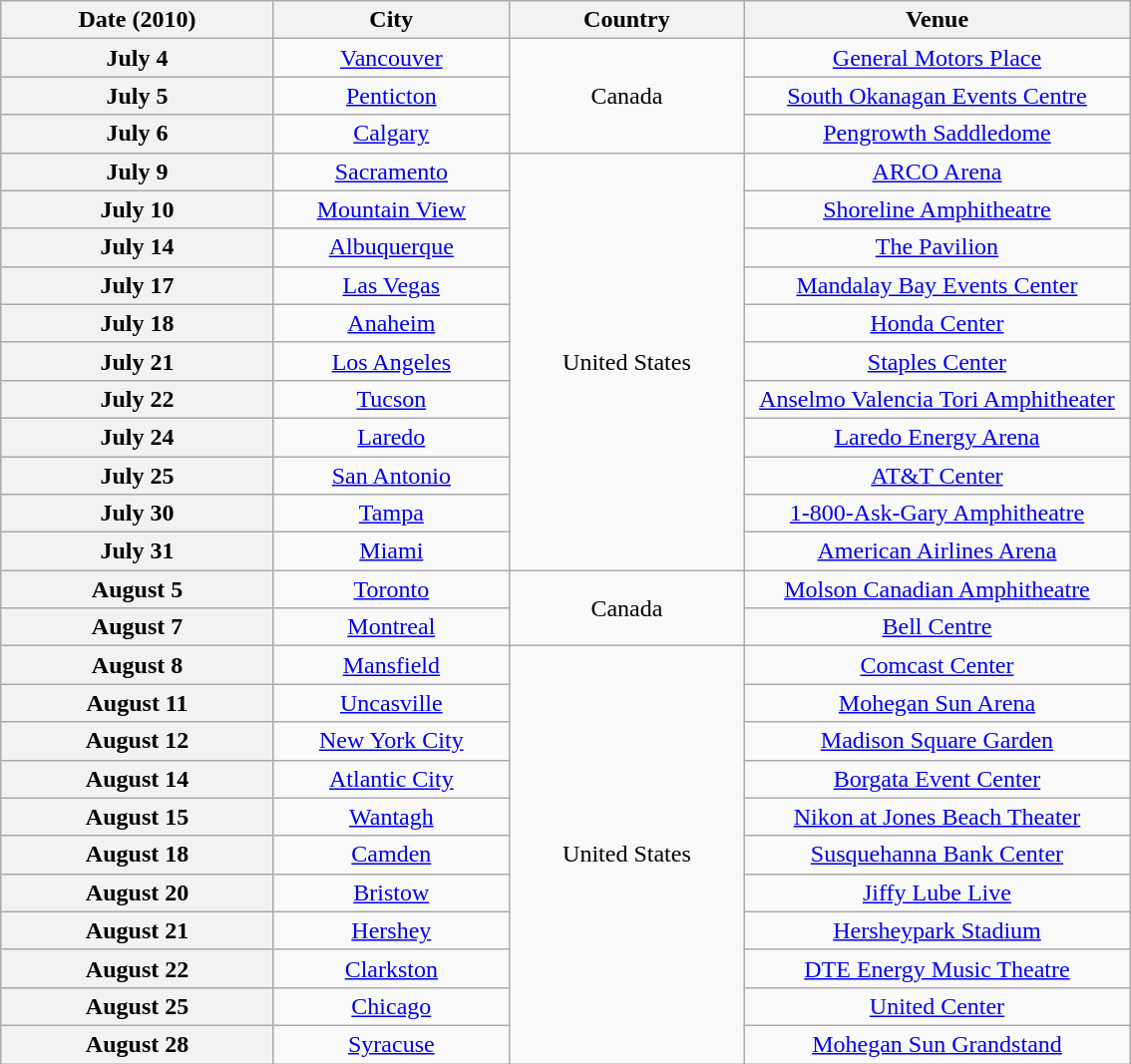<table class="wikitable plainrowheaders" style="text-align:center;">
<tr>
<th width="175">Date (2010)</th>
<th width="150">City</th>
<th width="150">Country</th>
<th width="250">Venue</th>
</tr>
<tr>
<th scope="row">July 4</th>
<td><a href='#'>Vancouver</a></td>
<td rowspan="3">Canada</td>
<td><a href='#'>General Motors Place</a></td>
</tr>
<tr>
<th scope="row">July 5</th>
<td><a href='#'>Penticton</a></td>
<td><a href='#'>South Okanagan Events Centre</a></td>
</tr>
<tr>
<th scope="row">July 6</th>
<td><a href='#'>Calgary</a></td>
<td><a href='#'>Pengrowth Saddledome</a></td>
</tr>
<tr>
<th scope="row">July 9</th>
<td><a href='#'>Sacramento</a></td>
<td rowspan="11">United States</td>
<td><a href='#'>ARCO Arena</a></td>
</tr>
<tr>
<th scope="row">July 10</th>
<td><a href='#'>Mountain View</a></td>
<td><a href='#'>Shoreline Amphitheatre</a></td>
</tr>
<tr>
<th scope="row">July 14</th>
<td><a href='#'>Albuquerque</a></td>
<td><a href='#'>The Pavilion</a></td>
</tr>
<tr>
<th scope="row">July 17</th>
<td><a href='#'>Las Vegas</a></td>
<td><a href='#'>Mandalay Bay Events Center</a></td>
</tr>
<tr>
<th scope="row">July 18</th>
<td><a href='#'>Anaheim</a></td>
<td><a href='#'>Honda Center</a></td>
</tr>
<tr>
<th scope="row">July 21</th>
<td><a href='#'>Los Angeles</a></td>
<td><a href='#'>Staples Center</a></td>
</tr>
<tr>
<th scope="row">July 22</th>
<td><a href='#'>Tucson</a></td>
<td><a href='#'>Anselmo Valencia Tori Amphitheater</a></td>
</tr>
<tr>
<th scope="row">July 24</th>
<td><a href='#'>Laredo</a></td>
<td><a href='#'>Laredo Energy Arena</a></td>
</tr>
<tr>
<th scope="row">July 25</th>
<td><a href='#'>San Antonio</a></td>
<td><a href='#'>AT&T Center</a></td>
</tr>
<tr>
<th scope="row">July 30</th>
<td><a href='#'>Tampa</a></td>
<td><a href='#'>1-800-Ask-Gary Amphitheatre</a></td>
</tr>
<tr>
<th scope="row">July 31</th>
<td><a href='#'>Miami</a></td>
<td><a href='#'>American Airlines Arena</a></td>
</tr>
<tr>
<th scope="row">August 5</th>
<td><a href='#'>Toronto</a></td>
<td rowspan="2">Canada</td>
<td><a href='#'>Molson Canadian Amphitheatre</a></td>
</tr>
<tr>
<th scope="row">August 7</th>
<td><a href='#'>Montreal</a></td>
<td><a href='#'>Bell Centre</a></td>
</tr>
<tr>
<th scope="row">August 8</th>
<td><a href='#'>Mansfield</a></td>
<td rowspan="11">United States</td>
<td><a href='#'>Comcast Center</a></td>
</tr>
<tr>
<th scope="row">August 11</th>
<td><a href='#'>Uncasville</a></td>
<td><a href='#'>Mohegan Sun Arena</a></td>
</tr>
<tr>
<th scope="row">August 12</th>
<td><a href='#'>New York City</a></td>
<td><a href='#'>Madison Square Garden</a></td>
</tr>
<tr>
<th scope="row">August 14</th>
<td><a href='#'>Atlantic City</a></td>
<td><a href='#'>Borgata Event Center</a></td>
</tr>
<tr>
<th scope="row">August 15</th>
<td><a href='#'>Wantagh</a></td>
<td><a href='#'>Nikon at Jones Beach Theater</a></td>
</tr>
<tr>
<th scope="row">August 18</th>
<td><a href='#'>Camden</a></td>
<td><a href='#'>Susquehanna Bank Center</a></td>
</tr>
<tr>
<th scope="row">August 20</th>
<td><a href='#'>Bristow</a></td>
<td><a href='#'>Jiffy Lube Live</a></td>
</tr>
<tr>
<th scope="row">August 21</th>
<td><a href='#'>Hershey</a></td>
<td><a href='#'>Hersheypark Stadium</a></td>
</tr>
<tr>
<th scope="row">August 22</th>
<td><a href='#'>Clarkston</a></td>
<td><a href='#'>DTE Energy Music Theatre</a></td>
</tr>
<tr>
<th scope="row">August 25</th>
<td><a href='#'>Chicago</a></td>
<td><a href='#'>United Center</a></td>
</tr>
<tr>
<th scope="row">August 28</th>
<td><a href='#'>Syracuse</a></td>
<td><a href='#'>Mohegan Sun Grandstand</a></td>
</tr>
</table>
